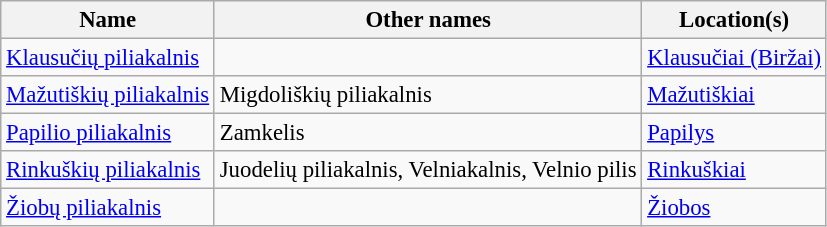<table class="wikitable" style="font-size: 95%;">
<tr>
<th>Name</th>
<th>Other names</th>
<th>Location(s)</th>
</tr>
<tr>
<td><a href='#'>Klausučių piliakalnis</a></td>
<td></td>
<td><a href='#'>Klausučiai (Biržai)</a></td>
</tr>
<tr>
<td><a href='#'>Mažutiškių piliakalnis</a></td>
<td>Migdoliškių piliakalnis</td>
<td><a href='#'>Mažutiškiai</a></td>
</tr>
<tr>
<td><a href='#'>Papilio piliakalnis</a></td>
<td>Zamkelis</td>
<td><a href='#'>Papilys</a></td>
</tr>
<tr>
<td><a href='#'>Rinkuškių piliakalnis</a></td>
<td>Juodelių piliakalnis, Velniakalnis, Velnio pilis</td>
<td><a href='#'>Rinkuškiai</a></td>
</tr>
<tr>
<td><a href='#'>Žiobų piliakalnis</a></td>
<td></td>
<td><a href='#'>Žiobos</a></td>
</tr>
</table>
